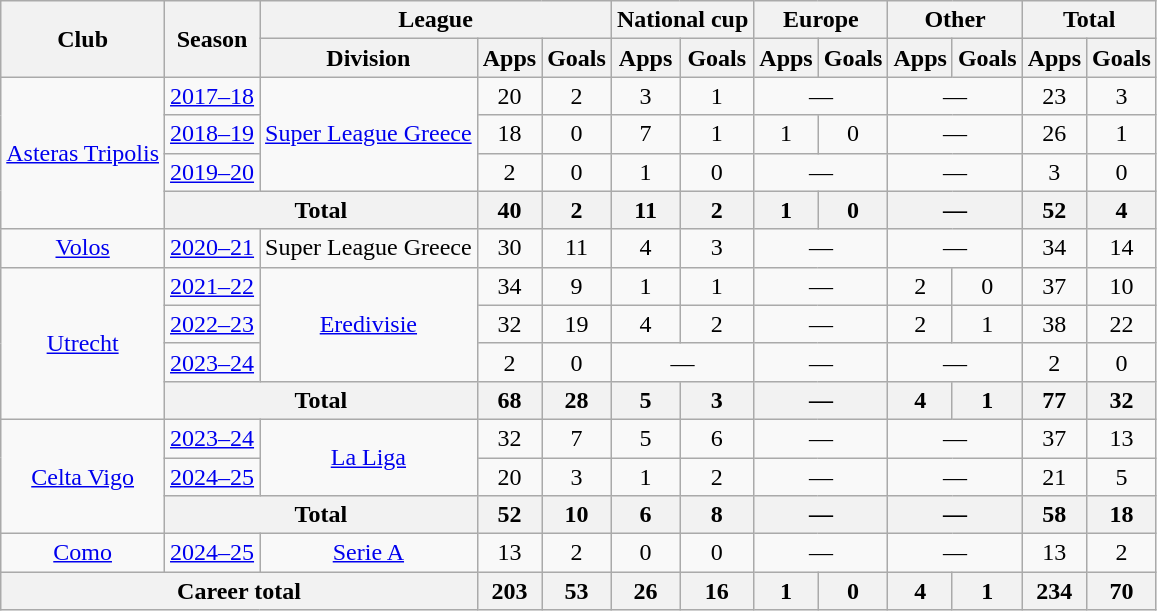<table class="wikitable" style="text-align:center">
<tr>
<th rowspan="2">Club</th>
<th rowspan="2">Season</th>
<th colspan="3">League</th>
<th colspan="2">National cup</th>
<th colspan="2">Europe</th>
<th colspan="2">Other</th>
<th colspan="2">Total</th>
</tr>
<tr>
<th>Division</th>
<th>Apps</th>
<th>Goals</th>
<th>Apps</th>
<th>Goals</th>
<th>Apps</th>
<th>Goals</th>
<th>Apps</th>
<th>Goals</th>
<th>Apps</th>
<th>Goals</th>
</tr>
<tr>
<td rowspan="4"><a href='#'>Asteras Tripolis</a></td>
<td><a href='#'>2017–18</a></td>
<td rowspan="3"><a href='#'>Super League Greece</a></td>
<td>20</td>
<td>2</td>
<td>3</td>
<td>1</td>
<td colspan="2">—</td>
<td colspan="2">—</td>
<td>23</td>
<td>3</td>
</tr>
<tr>
<td><a href='#'>2018–19</a></td>
<td>18</td>
<td>0</td>
<td>7</td>
<td>1</td>
<td>1</td>
<td>0</td>
<td colspan="2">—</td>
<td>26</td>
<td>1</td>
</tr>
<tr>
<td><a href='#'>2019–20</a></td>
<td>2</td>
<td>0</td>
<td>1</td>
<td>0</td>
<td colspan="2">—</td>
<td colspan="2">—</td>
<td>3</td>
<td>0</td>
</tr>
<tr>
<th colspan="2">Total</th>
<th>40</th>
<th>2</th>
<th>11</th>
<th>2</th>
<th>1</th>
<th>0</th>
<th colspan="2">—</th>
<th>52</th>
<th>4</th>
</tr>
<tr>
<td><a href='#'>Volos</a></td>
<td><a href='#'>2020–21</a></td>
<td>Super League Greece</td>
<td>30</td>
<td>11</td>
<td>4</td>
<td>3</td>
<td colspan="2">—</td>
<td colspan="2">—</td>
<td>34</td>
<td>14</td>
</tr>
<tr>
<td rowspan="4"><a href='#'>Utrecht</a></td>
<td><a href='#'>2021–22</a></td>
<td rowspan="3"><a href='#'>Eredivisie</a></td>
<td>34</td>
<td>9</td>
<td>1</td>
<td>1</td>
<td colspan="2">—</td>
<td>2</td>
<td>0</td>
<td>37</td>
<td>10</td>
</tr>
<tr>
<td><a href='#'>2022–23</a></td>
<td>32</td>
<td>19</td>
<td>4</td>
<td>2</td>
<td colspan="2">—</td>
<td>2</td>
<td>1</td>
<td>38</td>
<td>22</td>
</tr>
<tr>
<td><a href='#'>2023–24</a></td>
<td>2</td>
<td>0</td>
<td colspan="2">—</td>
<td colspan="2">—</td>
<td colspan="2">—</td>
<td>2</td>
<td>0</td>
</tr>
<tr>
<th colspan="2">Total</th>
<th>68</th>
<th>28</th>
<th>5</th>
<th>3</th>
<th colspan="2">—</th>
<th>4</th>
<th>1</th>
<th>77</th>
<th>32</th>
</tr>
<tr>
<td rowspan="3"><a href='#'>Celta Vigo</a></td>
<td><a href='#'>2023–24</a></td>
<td rowspan="2"><a href='#'>La Liga</a></td>
<td>32</td>
<td>7</td>
<td>5</td>
<td>6</td>
<td colspan="2">—</td>
<td colspan="2">—</td>
<td>37</td>
<td>13</td>
</tr>
<tr>
<td><a href='#'>2024–25</a></td>
<td>20</td>
<td>3</td>
<td>1</td>
<td>2</td>
<td colspan="2">—</td>
<td colspan="2">—</td>
<td>21</td>
<td>5</td>
</tr>
<tr>
<th colspan="2">Total</th>
<th>52</th>
<th>10</th>
<th>6</th>
<th>8</th>
<th colspan="2">—</th>
<th colspan="2">—</th>
<th>58</th>
<th>18</th>
</tr>
<tr>
<td><a href='#'>Como</a></td>
<td><a href='#'>2024–25</a></td>
<td><a href='#'>Serie A</a></td>
<td>13</td>
<td>2</td>
<td>0</td>
<td>0</td>
<td colspan="2">—</td>
<td colspan="2">—</td>
<td>13</td>
<td>2</td>
</tr>
<tr>
<th colspan="3">Career total</th>
<th>203</th>
<th>53</th>
<th>26</th>
<th>16</th>
<th>1</th>
<th>0</th>
<th>4</th>
<th>1</th>
<th>234</th>
<th>70</th>
</tr>
</table>
